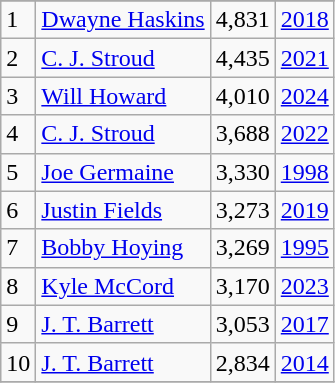<table class="wikitable">
<tr>
</tr>
<tr>
<td>1</td>
<td><a href='#'>Dwayne Haskins</a></td>
<td>4,831</td>
<td><a href='#'>2018</a></td>
</tr>
<tr>
<td>2</td>
<td><a href='#'>C. J. Stroud</a></td>
<td>4,435</td>
<td><a href='#'>2021</a></td>
</tr>
<tr>
<td>3</td>
<td><a href='#'>Will Howard</a></td>
<td>4,010</td>
<td><a href='#'>2024</a></td>
</tr>
<tr>
<td>4</td>
<td><a href='#'>C. J. Stroud</a></td>
<td>3,688</td>
<td><a href='#'>2022</a></td>
</tr>
<tr>
<td>5</td>
<td><a href='#'>Joe Germaine</a></td>
<td>3,330</td>
<td><a href='#'>1998</a></td>
</tr>
<tr>
<td>6</td>
<td><a href='#'>Justin Fields</a></td>
<td>3,273</td>
<td><a href='#'>2019</a></td>
</tr>
<tr>
<td>7</td>
<td><a href='#'>Bobby Hoying</a></td>
<td>3,269</td>
<td><a href='#'>1995</a></td>
</tr>
<tr>
<td>8</td>
<td><a href='#'>Kyle McCord</a></td>
<td>3,170</td>
<td><a href='#'>2023</a></td>
</tr>
<tr>
<td>9</td>
<td><a href='#'>J. T. Barrett</a></td>
<td>3,053</td>
<td><a href='#'>2017</a></td>
</tr>
<tr>
<td>10</td>
<td><a href='#'>J. T. Barrett</a></td>
<td>2,834</td>
<td><a href='#'>2014</a></td>
</tr>
<tr>
</tr>
</table>
